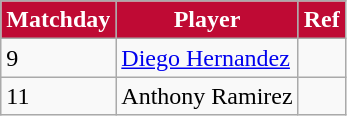<table class=wikitable>
<tr>
<th style="background-color:#BF0A34; color:#FFFFFF">Matchday</th>
<th style="background-color:#BF0A34; color:#FFFFFF">Player</th>
<th style="background-color:#BF0A34; color:#FFFFFF">Ref</th>
</tr>
<tr>
<td>9</td>
<td><a href='#'> Diego Hernandez</a></td>
<td align=center></td>
</tr>
<tr>
<td>11</td>
<td> Anthony Ramirez</td>
<td align=center></td>
</tr>
</table>
